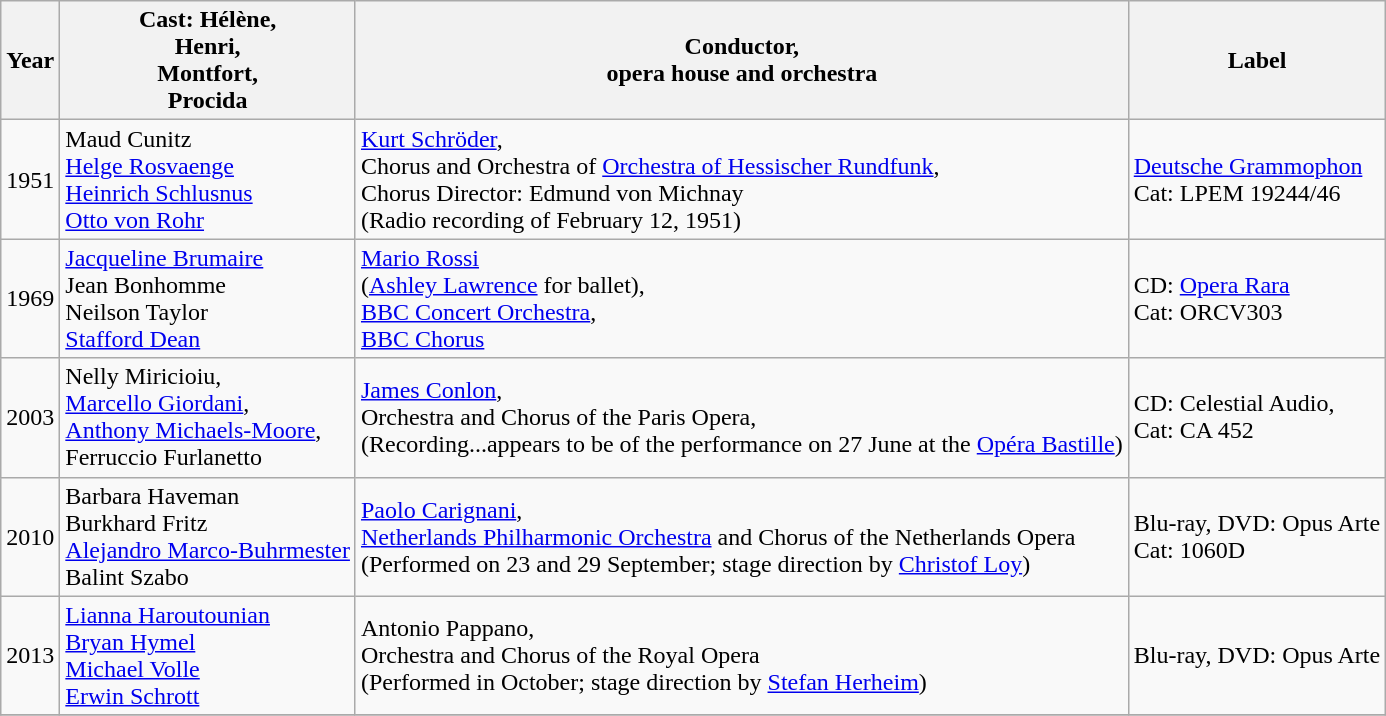<table class="wikitable">
<tr>
<th>Year</th>
<th>Cast: Hélène,<br>Henri,<br>Montfort,<br>Procida</th>
<th>Conductor,<br>opera house and orchestra</th>
<th>Label </th>
</tr>
<tr>
<td>1951</td>
<td>Maud Cunitz<br><a href='#'>Helge Rosvaenge</a><br><a href='#'>Heinrich Schlusnus</a><br><a href='#'>Otto von Rohr</a></td>
<td><a href='#'>Kurt Schröder</a>,<br>Chorus and Orchestra of <a href='#'>Orchestra of Hessischer Rundfunk</a>,<br>Chorus Director: Edmund von Michnay<br>(Radio recording of February 12, 1951)</td>
<td><a href='#'>Deutsche Grammophon</a><br>Cat: LPEM 19244/46</td>
</tr>
<tr>
<td>1969</td>
<td><a href='#'>Jacqueline Brumaire</a><br>Jean Bonhomme<br>Neilson Taylor<br><a href='#'>Stafford Dean</a></td>
<td><a href='#'>Mario Rossi</a><br> (<a href='#'>Ashley Lawrence</a> for ballet),<br><a href='#'>BBC Concert Orchestra</a>,<br><a href='#'>BBC Chorus</a></td>
<td>CD: <a href='#'>Opera Rara</a><br>Cat: ORCV303</td>
</tr>
<tr>
<td>2003</td>
<td>Nelly Miricioiu,<br><a href='#'>Marcello Giordani</a>,<br><a href='#'>Anthony Michaels-Moore</a>,<br>Ferruccio Furlanetto</td>
<td><a href='#'>James Conlon</a>,<br>Orchestra and Chorus of the Paris Opera,<br>(Recording...appears to be of the performance on 27 June at the <a href='#'>Opéra Bastille</a>)</td>
<td>CD: Celestial Audio,<br>Cat: CA 452</td>
</tr>
<tr>
<td>2010</td>
<td>Barbara Haveman<br>Burkhard Fritz<br><a href='#'>Alejandro Marco-Buhrmester</a><br>Balint Szabo</td>
<td><a href='#'>Paolo Carignani</a>,<br><a href='#'>Netherlands Philharmonic Orchestra</a> and Chorus of the Netherlands Opera<br>(Performed on 23 and 29 September; stage direction by <a href='#'>Christof Loy</a>)</td>
<td>Blu-ray, DVD: Opus Arte<br>Cat: 1060D</td>
</tr>
<tr>
<td>2013</td>
<td><a href='#'>Lianna Haroutounian</a><br><a href='#'>Bryan Hymel</a><br><a href='#'>Michael Volle</a><br><a href='#'>Erwin Schrott</a></td>
<td>Antonio Pappano,<br>Orchestra and Chorus of the Royal Opera<br>(Performed in October; stage direction by <a href='#'>Stefan Herheim</a>)</td>
<td>Blu-ray, DVD: Opus Arte</td>
</tr>
<tr>
</tr>
</table>
